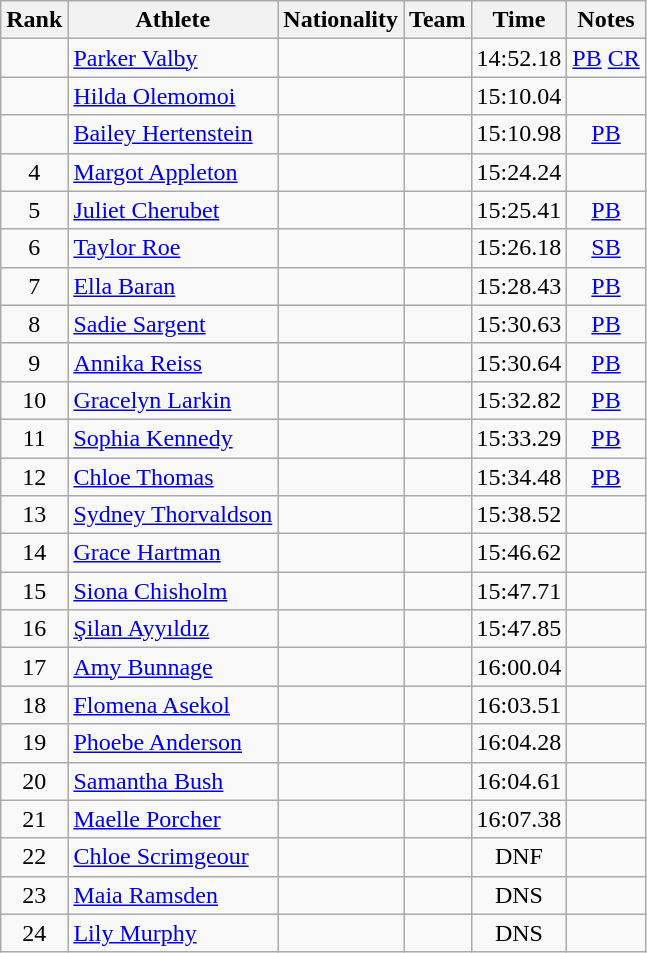<table class="wikitable sortable plainrowheaders" style="text-align:center">
<tr>
<th scope="col">Rank</th>
<th scope="col">Athlete</th>
<th scope="col">Nationality</th>
<th scope="col">Team</th>
<th scope="col">Time</th>
<th scope="col">Notes</th>
</tr>
<tr>
<td></td>
<td align=left><a href='#'>Parker Valby</a></td>
<td align=left></td>
<td></td>
<td>14:52.18</td>
<td><a href='#'><abbr>PB</abbr></a> <a href='#'>CR</a></td>
</tr>
<tr>
<td></td>
<td align=left><a href='#'>Hilda Olemomoi</a></td>
<td align=left></td>
<td></td>
<td>15:10.04</td>
<td></td>
</tr>
<tr>
<td></td>
<td align=left><a href='#'>Bailey Hertenstein</a></td>
<td align=left></td>
<td></td>
<td>15:10.98</td>
<td><a href='#'><abbr>PB</abbr></a></td>
</tr>
<tr>
<td>4</td>
<td align=left><a href='#'>Margot Appleton</a></td>
<td align=left></td>
<td></td>
<td>15:24.24</td>
<td></td>
</tr>
<tr>
<td>5</td>
<td align=left><a href='#'>Juliet Cherubet</a></td>
<td align=left></td>
<td></td>
<td>15:25.41</td>
<td><a href='#'><abbr>PB</abbr></a></td>
</tr>
<tr>
<td>6</td>
<td align=left><a href='#'>Taylor Roe</a></td>
<td align=left></td>
<td></td>
<td>15:26.18</td>
<td><a href='#'><abbr>SB</abbr></a></td>
</tr>
<tr>
<td>7</td>
<td align=left><a href='#'>Ella Baran</a></td>
<td align=left></td>
<td></td>
<td>15:28.43</td>
<td><a href='#'><abbr>PB</abbr></a></td>
</tr>
<tr>
<td>8</td>
<td align=left><a href='#'>Sadie Sargent</a></td>
<td align=left></td>
<td></td>
<td>15:30.63</td>
<td><a href='#'><abbr>PB</abbr></a></td>
</tr>
<tr>
<td>9</td>
<td align=left><a href='#'>Annika Reiss</a></td>
<td align=left></td>
<td></td>
<td>15:30.64</td>
<td><a href='#'><abbr>PB</abbr></a></td>
</tr>
<tr>
<td>10</td>
<td align=left><a href='#'>Gracelyn Larkin</a></td>
<td align=left></td>
<td></td>
<td>15:32.82</td>
<td><a href='#'><abbr>PB</abbr></a></td>
</tr>
<tr>
<td>11</td>
<td align=left><a href='#'>Sophia Kennedy</a></td>
<td align=left></td>
<td></td>
<td>15:33.29</td>
<td><a href='#'><abbr>PB</abbr></a></td>
</tr>
<tr>
<td>12</td>
<td align=left><a href='#'>Chloe Thomas</a></td>
<td align=left></td>
<td></td>
<td>15:34.48</td>
<td><a href='#'><abbr>PB</abbr></a></td>
</tr>
<tr>
<td>13</td>
<td align=left><a href='#'>Sydney Thorvaldson</a></td>
<td align=left></td>
<td></td>
<td>15:38.52</td>
<td></td>
</tr>
<tr>
<td>14</td>
<td align=left><a href='#'>Grace Hartman</a></td>
<td align=left></td>
<td></td>
<td>15:46.62</td>
<td></td>
</tr>
<tr>
<td>15</td>
<td align=left><a href='#'>Siona Chisholm</a></td>
<td align=left></td>
<td></td>
<td>15:47.71</td>
<td></td>
</tr>
<tr>
<td>16</td>
<td align=left><a href='#'>Şilan Ayyıldız</a></td>
<td align=left></td>
<td></td>
<td>15:47.85</td>
<td></td>
</tr>
<tr>
<td>17</td>
<td align=left><a href='#'>Amy Bunnage</a></td>
<td align=left></td>
<td></td>
<td>16:00.04</td>
<td></td>
</tr>
<tr>
<td>18</td>
<td align=left><a href='#'>Flomena Asekol</a></td>
<td align=left></td>
<td></td>
<td>16:03.51</td>
<td></td>
</tr>
<tr>
<td>19</td>
<td align=left><a href='#'>Phoebe Anderson</a></td>
<td align=left></td>
<td></td>
<td>16:04.28</td>
<td></td>
</tr>
<tr>
<td>20</td>
<td align=left><a href='#'>Samantha Bush</a></td>
<td align=left></td>
<td></td>
<td>16:04.61</td>
<td></td>
</tr>
<tr>
<td>21</td>
<td align=left><a href='#'>Maelle Porcher</a></td>
<td align=left></td>
<td></td>
<td>16:07.38</td>
<td></td>
</tr>
<tr>
<td>22</td>
<td align=left><a href='#'>Chloe Scrimgeour</a></td>
<td align=left></td>
<td></td>
<td>DNF</td>
<td></td>
</tr>
<tr>
<td>23</td>
<td align=left><a href='#'>Maia Ramsden</a></td>
<td align=left></td>
<td></td>
<td>DNS</td>
<td></td>
</tr>
<tr>
<td>24</td>
<td align=left><a href='#'>Lily Murphy</a></td>
<td align=left></td>
<td></td>
<td>DNS</td>
<td></td>
</tr>
</table>
